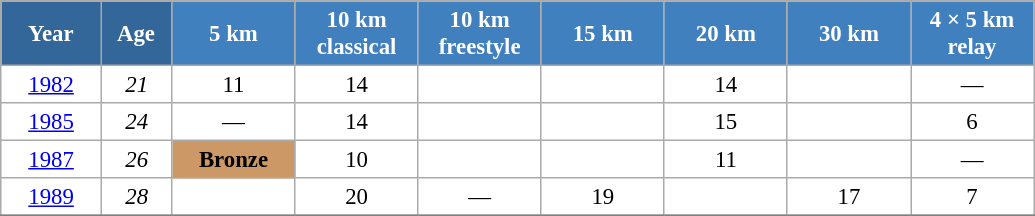<table class="wikitable" style="font-size:95%; text-align:center; border:grey solid 1px; border-collapse:collapse; background:#ffffff;">
<tr>
<th style="background-color:#369; color:white; width:60px;"> Year </th>
<th style="background-color:#369; color:white; width:40px;"> Age </th>
<th style="background-color:#4180be; color:white; width:75px;"> 5 km </th>
<th style="background-color:#4180be; color:white; width:75px;"> 10 km <br> classical </th>
<th style="background-color:#4180be; color:white; width:75px;"> 10 km <br> freestyle </th>
<th style="background-color:#4180be; color:white; width:75px;"> 15 km </th>
<th style="background-color:#4180be; color:white; width:75px;"> 20 km </th>
<th style="background-color:#4180be; color:white; width:75px;"> 30 km </th>
<th style="background-color:#4180be; color:white; width:75px;"> 4 × 5 km <br> relay </th>
</tr>
<tr>
<td><a href='#'>1982</a></td>
<td><em>21</em></td>
<td>11</td>
<td>14</td>
<td></td>
<td></td>
<td>14</td>
<td></td>
<td>—</td>
</tr>
<tr>
<td><a href='#'>1985</a></td>
<td><em>24</em></td>
<td>—</td>
<td>14</td>
<td></td>
<td></td>
<td>15</td>
<td></td>
<td>6</td>
</tr>
<tr>
<td><a href='#'>1987</a></td>
<td><em>26</em></td>
<td bgcolor="cc9966"><strong>Bronze</strong></td>
<td>10</td>
<td></td>
<td></td>
<td>11</td>
<td></td>
<td>—</td>
</tr>
<tr>
<td><a href='#'>1989</a></td>
<td><em>28</em></td>
<td></td>
<td>20</td>
<td>—</td>
<td>19</td>
<td></td>
<td>17</td>
<td>7</td>
</tr>
<tr>
</tr>
</table>
